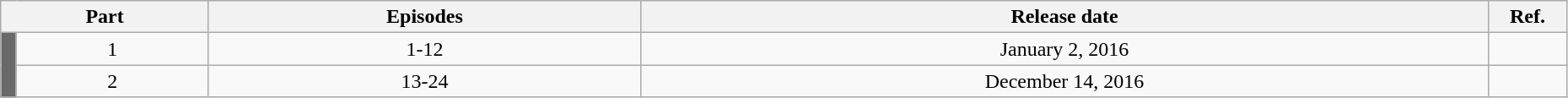<table class="wikitable" style="text-align: center; width: 98%;">
<tr>
<th colspan="2">Part</th>
<th>Episodes</th>
<th>Release date</th>
<th width="5%">Ref.</th>
</tr>
<tr>
<td rowspan="10" width="1%" style="background: DimGray;"></td>
<td>1</td>
<td>1-12</td>
<td>January 2, 2016</td>
<td></td>
</tr>
<tr>
<td>2</td>
<td>13-24</td>
<td>December 14, 2016</td>
<td></td>
</tr>
</table>
